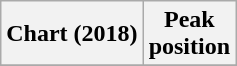<table class="wikitable sortable plainrowheaders" style="text-align:center">
<tr>
<th scope="col">Chart (2018)</th>
<th scope="col">Peak<br>position</th>
</tr>
<tr>
</tr>
</table>
